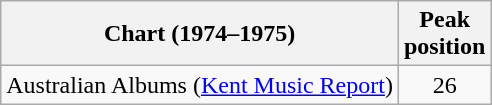<table class="wikitable">
<tr>
<th>Chart (1974–1975)</th>
<th>Peak<br>position</th>
</tr>
<tr>
<td>Australian Albums (<a href='#'>Kent Music Report</a>)</td>
<td align="center">26</td>
</tr>
</table>
